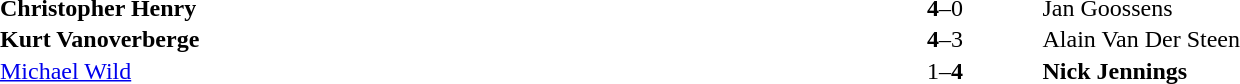<table width="100%" cellspacing="1">
<tr>
<th width=45%></th>
<th width=10%></th>
<th width=45%></th>
</tr>
<tr>
<td> <strong>Christopher Henry</strong></td>
<td align="center"><strong>4</strong>–0</td>
<td> Jan Goossens</td>
</tr>
<tr>
<td> <strong>Kurt Vanoverberge</strong></td>
<td align="center"><strong>4</strong>–3</td>
<td> Alain Van Der Steen</td>
</tr>
<tr>
<td> <a href='#'>Michael Wild</a></td>
<td align="center">1–<strong>4</strong></td>
<td> <strong>Nick Jennings</strong></td>
</tr>
</table>
